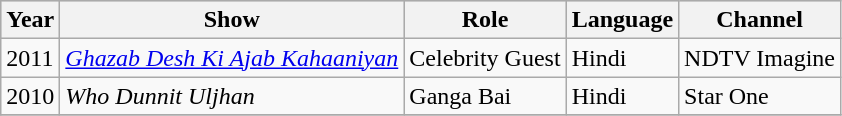<table class="wikitable">
<tr style="background:#ccc; text-align:center;">
<th>Year</th>
<th>Show</th>
<th>Role</th>
<th>Language</th>
<th>Channel</th>
</tr>
<tr>
<td rowspan="1">2011</td>
<td><em><a href='#'>Ghazab Desh Ki Ajab Kahaaniyan</a></em></td>
<td>Celebrity Guest</td>
<td>Hindi</td>
<td>NDTV Imagine</td>
</tr>
<tr>
<td rowspan="1">2010</td>
<td><em>Who Dunnit Uljhan</em></td>
<td>Ganga Bai</td>
<td>Hindi</td>
<td>Star One</td>
</tr>
<tr>
</tr>
</table>
